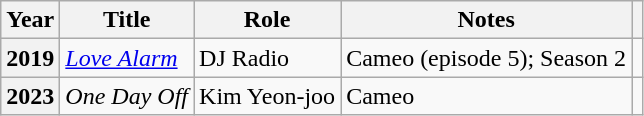<table class="wikitable plainrowheaders sortable">
<tr>
<th scope="col">Year</th>
<th scope="col">Title</th>
<th scope="col">Role</th>
<th scope="col">Notes</th>
<th scope="col" class="unsortable"></th>
</tr>
<tr>
<th scope="row">2019</th>
<td><em><a href='#'>Love Alarm</a></em></td>
<td>DJ Radio</td>
<td>Cameo (episode 5); Season 2</td>
<td style="text-align:center"></td>
</tr>
<tr>
<th scope="row">2023</th>
<td><em>One Day Off</em></td>
<td>Kim Yeon-joo</td>
<td>Cameo</td>
<td style="text-align:center"></td>
</tr>
</table>
